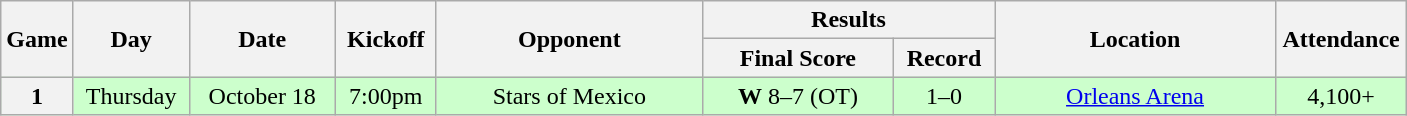<table class="wikitable">
<tr>
<th rowspan="2" width="40">Game</th>
<th rowspan="2" width="70">Day</th>
<th rowspan="2" width="90">Date</th>
<th rowspan="2" width="60">Kickoff</th>
<th rowspan="2" width="170">Opponent</th>
<th colspan="2" width="180">Results</th>
<th rowspan="2" width="180">Location</th>
<th rowspan="2" width="80">Attendance</th>
</tr>
<tr>
<th width="120">Final Score</th>
<th width="60">Record</th>
</tr>
<tr align="center" bgcolor="#CCFFCC">
<th>1</th>
<td>Thursday</td>
<td>October 18</td>
<td>7:00pm</td>
<td>Stars of Mexico</td>
<td><strong>W</strong> 8–7 (OT)</td>
<td>1–0</td>
<td><a href='#'>Orleans Arena</a></td>
<td>4,100+</td>
</tr>
</table>
